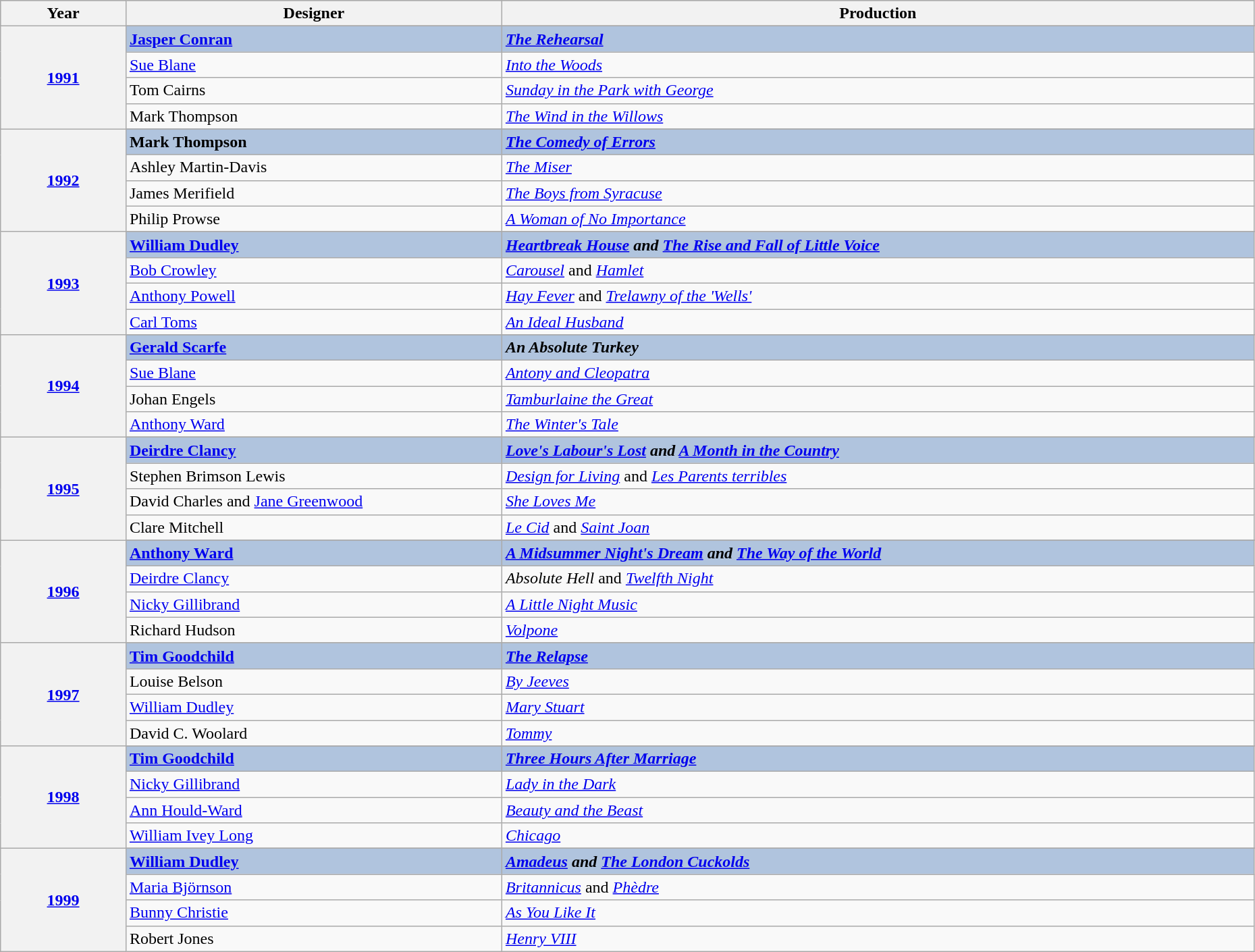<table class="wikitable" style="width:98%;">
<tr style="background:#bebebe;">
<th style="width:10%;">Year</th>
<th style="width:30%;">Designer</th>
<th style="width:60%;">Production</th>
</tr>
<tr>
<th rowspan="5" align="center"><a href='#'>1991</a></th>
</tr>
<tr style="background:#B0C4DE">
<td><strong><a href='#'>Jasper Conran</a></strong></td>
<td><strong><em><a href='#'>The Rehearsal</a></em></strong></td>
</tr>
<tr>
<td><a href='#'>Sue Blane</a></td>
<td><em><a href='#'>Into the Woods</a></em></td>
</tr>
<tr>
<td>Tom Cairns</td>
<td><em><a href='#'>Sunday in the Park with George</a></em></td>
</tr>
<tr>
<td>Mark Thompson</td>
<td><em><a href='#'>The Wind in the Willows</a></em></td>
</tr>
<tr>
<th rowspan="5" align="center"><a href='#'>1992</a></th>
</tr>
<tr style="background:#B0C4DE">
<td><strong>Mark Thompson</strong></td>
<td><strong><em><a href='#'>The Comedy of Errors</a></em></strong></td>
</tr>
<tr>
<td>Ashley Martin-Davis</td>
<td><em><a href='#'>The Miser</a></em></td>
</tr>
<tr>
<td>James Merifield</td>
<td><em><a href='#'>The Boys from Syracuse</a></em></td>
</tr>
<tr>
<td>Philip Prowse</td>
<td><em><a href='#'>A Woman of No Importance</a></em></td>
</tr>
<tr>
<th rowspan="5" align="center"><a href='#'>1993</a></th>
</tr>
<tr style="background:#B0C4DE">
<td><strong><a href='#'>William Dudley</a></strong></td>
<td><strong><em><a href='#'>Heartbreak House</a><em> and </em><a href='#'>The Rise and Fall of Little Voice</a></em></strong></td>
</tr>
<tr>
<td><a href='#'>Bob Crowley</a></td>
<td><em><a href='#'>Carousel</a></em> and <em><a href='#'>Hamlet</a></em></td>
</tr>
<tr>
<td><a href='#'>Anthony Powell</a></td>
<td><em><a href='#'>Hay Fever</a></em> and <em><a href='#'>Trelawny of the 'Wells'</a></em></td>
</tr>
<tr>
<td><a href='#'>Carl Toms</a></td>
<td><em><a href='#'>An Ideal Husband</a></em></td>
</tr>
<tr>
<th rowspan="5" align="center"><a href='#'>1994</a></th>
</tr>
<tr style="background:#B0C4DE">
<td><strong><a href='#'>Gerald Scarfe</a></strong></td>
<td><strong><em>An Absolute Turkey</em></strong></td>
</tr>
<tr>
<td><a href='#'>Sue Blane</a></td>
<td><em><a href='#'>Antony and Cleopatra</a></em></td>
</tr>
<tr>
<td>Johan Engels</td>
<td><em><a href='#'>Tamburlaine the Great</a></em></td>
</tr>
<tr>
<td><a href='#'>Anthony Ward</a></td>
<td><em><a href='#'>The Winter's Tale</a></em></td>
</tr>
<tr>
<th rowspan="5" align="center"><a href='#'>1995</a></th>
</tr>
<tr style="background:#B0C4DE">
<td><strong><a href='#'>Deirdre Clancy</a></strong></td>
<td><strong><em><a href='#'>Love's Labour's Lost</a><em> and </em><a href='#'>A Month in the Country</a></em></strong></td>
</tr>
<tr>
<td>Stephen Brimson Lewis</td>
<td><em><a href='#'>Design for Living</a></em> and <em><a href='#'>Les Parents terribles</a></em></td>
</tr>
<tr>
<td>David Charles and <a href='#'>Jane Greenwood</a></td>
<td><em><a href='#'>She Loves Me</a></em></td>
</tr>
<tr>
<td>Clare Mitchell</td>
<td><em><a href='#'>Le Cid</a></em> and <em><a href='#'>Saint Joan</a></em></td>
</tr>
<tr>
<th rowspan="5" align="center"><a href='#'>1996</a></th>
</tr>
<tr style="background:#B0C4DE">
<td><strong><a href='#'>Anthony Ward</a></strong></td>
<td><strong><em><a href='#'>A Midsummer Night's Dream</a><em> and </em><a href='#'>The Way of the World</a></em></strong></td>
</tr>
<tr>
<td><a href='#'>Deirdre Clancy</a></td>
<td><em>Absolute Hell</em> and <em><a href='#'>Twelfth Night</a></em></td>
</tr>
<tr>
<td><a href='#'>Nicky Gillibrand</a></td>
<td><em><a href='#'>A Little Night Music</a></em></td>
</tr>
<tr>
<td>Richard Hudson</td>
<td><em><a href='#'>Volpone</a></em></td>
</tr>
<tr>
<th rowspan="5" align="center"><a href='#'>1997</a></th>
</tr>
<tr style="background:#B0C4DE">
<td><strong><a href='#'>Tim Goodchild</a></strong></td>
<td><strong><em><a href='#'>The Relapse</a></em></strong></td>
</tr>
<tr>
<td>Louise Belson</td>
<td><em><a href='#'>By Jeeves</a></em></td>
</tr>
<tr>
<td><a href='#'>William Dudley</a></td>
<td><em><a href='#'>Mary Stuart</a></em></td>
</tr>
<tr>
<td>David C. Woolard</td>
<td><em><a href='#'>Tommy</a></em></td>
</tr>
<tr>
<th rowspan="5" align="center"><a href='#'>1998</a></th>
</tr>
<tr style="background:#B0C4DE">
<td><strong><a href='#'>Tim Goodchild</a></strong></td>
<td><strong><em><a href='#'>Three Hours After Marriage</a></em></strong></td>
</tr>
<tr>
<td><a href='#'>Nicky Gillibrand</a></td>
<td><em><a href='#'>Lady in the Dark</a></em></td>
</tr>
<tr>
<td><a href='#'>Ann Hould-Ward</a></td>
<td><em><a href='#'>Beauty and the Beast</a></em></td>
</tr>
<tr>
<td><a href='#'>William Ivey Long</a></td>
<td><em><a href='#'>Chicago</a></em></td>
</tr>
<tr>
<th rowspan="5" align="center"><a href='#'>1999</a></th>
</tr>
<tr style="background:#B0C4DE">
<td><strong><a href='#'>William Dudley</a></strong></td>
<td><strong><em><a href='#'>Amadeus</a><em> and </em><a href='#'>The London Cuckolds</a></em></strong></td>
</tr>
<tr>
<td><a href='#'>Maria Björnson</a></td>
<td><em><a href='#'>Britannicus</a></em> and <em><a href='#'>Phèdre</a></em></td>
</tr>
<tr>
<td><a href='#'>Bunny Christie</a></td>
<td><em><a href='#'>As You Like It</a></em></td>
</tr>
<tr>
<td>Robert Jones</td>
<td><em><a href='#'>Henry VIII</a></em></td>
</tr>
</table>
